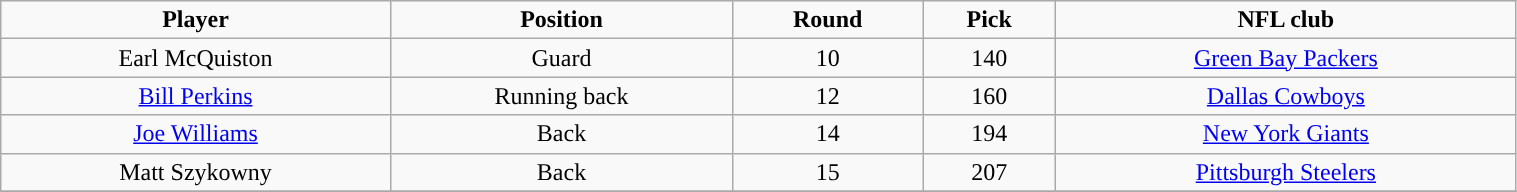<table class="wikitable" width="80%">
<tr align="center">
<td><strong>Player</strong></td>
<td><strong>Position</strong></td>
<td><strong>Round</strong></td>
<td><strong>Pick</strong></td>
<td><strong>NFL club</strong></td>
</tr>
<tr align="center" bgcolor="">
<td>Earl McQuiston</td>
<td>Guard</td>
<td>10</td>
<td>140</td>
<td><a href='#'>Green Bay Packers</a></td>
</tr>
<tr align="center" bgcolor="">
<td><a href='#'>Bill Perkins</a></td>
<td>Running back</td>
<td>12</td>
<td>160</td>
<td><a href='#'>Dallas Cowboys</a></td>
</tr>
<tr align="center" bgcolor="">
<td><a href='#'>Joe Williams</a></td>
<td>Back</td>
<td>14</td>
<td>194</td>
<td><a href='#'>New York Giants</a></td>
</tr>
<tr align="center" bgcolor="">
<td>Matt Szykowny</td>
<td>Back</td>
<td>15</td>
<td>207</td>
<td><a href='#'>Pittsburgh Steelers</a></td>
</tr>
<tr align="center" bgcolor="">
</tr>
</table>
